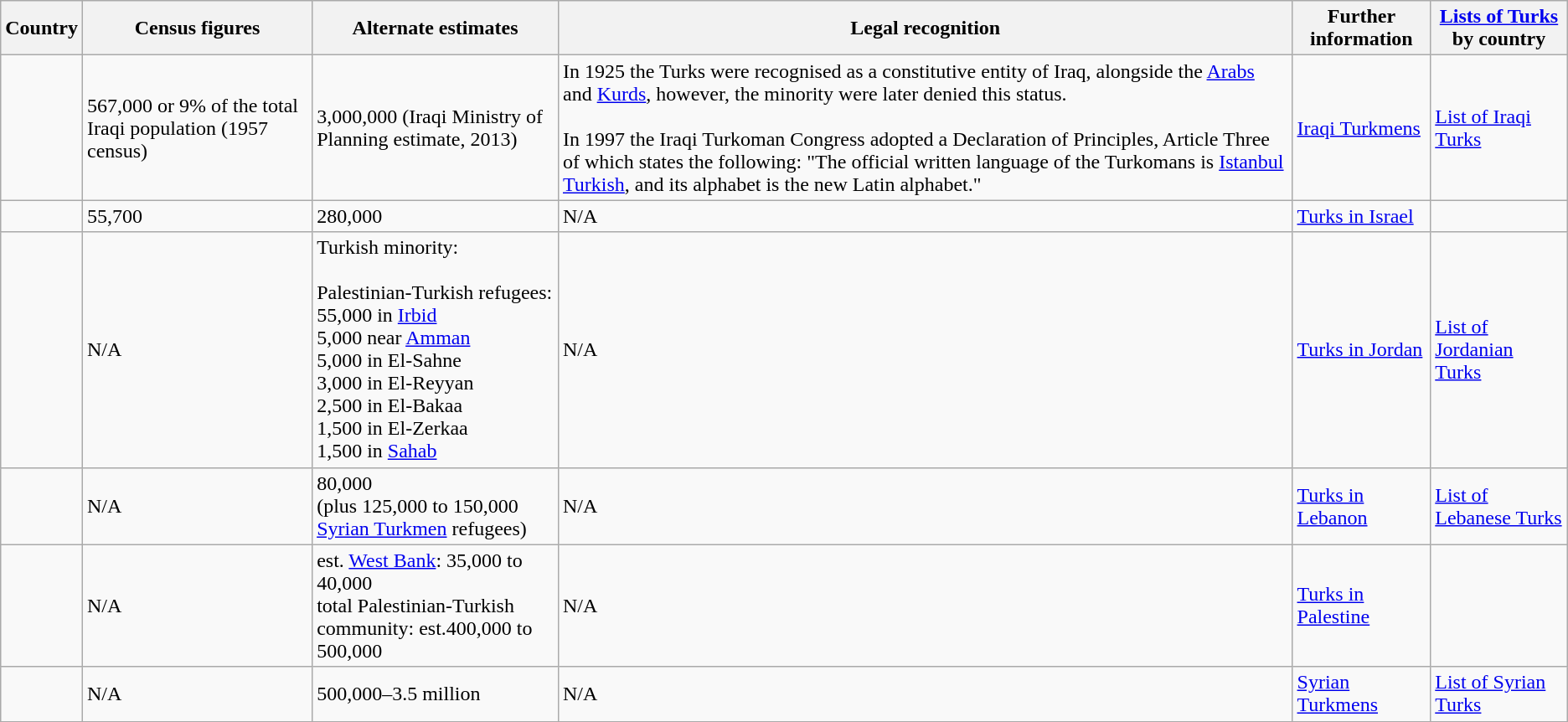<table class="wikitable sortable">
<tr>
<th>Country</th>
<th>Census figures</th>
<th>Alternate estimates</th>
<th>Legal recognition</th>
<th>Further information</th>
<th><a href='#'>Lists of Turks</a> by country</th>
</tr>
<tr>
<td></td>
<td>567,000 or 9% of the total Iraqi population (1957 census)</td>
<td>3,000,000 (Iraqi Ministry of Planning estimate, 2013)</td>
<td>In 1925 the Turks were recognised as a constitutive entity of Iraq, alongside the <a href='#'>Arabs</a> and <a href='#'>Kurds</a>, however, the minority were later denied this status. <br><br>In 1997 the Iraqi Turkoman Congress adopted a Declaration of Principles, Article Three of which states the following: "The official written language of the Turkomans is <a href='#'>Istanbul Turkish</a>, and its alphabet is the new Latin alphabet."</td>
<td><a href='#'>Iraqi Turkmens</a></td>
<td><a href='#'>List of Iraqi Turks</a></td>
</tr>
<tr>
<td></td>
<td>55,700</td>
<td>280,000</td>
<td>N/A</td>
<td><a href='#'>Turks in Israel</a></td>
<td></td>
</tr>
<tr>
<td></td>
<td>N/A</td>
<td>Turkish minority: <br><br> Palestinian-Turkish refugees: <br> 55,000 in <a href='#'>Irbid</a> <br> 5,000 near <a href='#'>Amman</a> <br> 5,000 in El-Sahne <br> 3,000 in El-Reyyan <br> 2,500 in El-Bakaa <br> 1,500 in El-Zerkaa <br> 1,500 in <a href='#'>Sahab</a></td>
<td>N/A</td>
<td><a href='#'>Turks in Jordan</a></td>
<td><a href='#'>List of Jordanian Turks</a></td>
</tr>
<tr>
<td></td>
<td>N/A</td>
<td>80,000 <br> (plus 125,000 to 150,000 <a href='#'>Syrian Turkmen</a> refugees)</td>
<td>N/A</td>
<td><a href='#'>Turks in Lebanon</a></td>
<td><a href='#'>List of Lebanese Turks</a></td>
</tr>
<tr>
<td></td>
<td>N/A</td>
<td>est. <a href='#'>West Bank</a>: 35,000 to 40,000 <br> total Palestinian-Turkish community: est.400,000 to 500,000</td>
<td>N/A</td>
<td><a href='#'>Turks in Palestine</a></td>
<td></td>
</tr>
<tr>
<td></td>
<td>N/A</td>
<td>500,000–3.5 million</td>
<td>N/A</td>
<td><a href='#'>Syrian Turkmens</a></td>
<td><a href='#'>List of Syrian Turks</a></td>
</tr>
<tr>
</tr>
</table>
